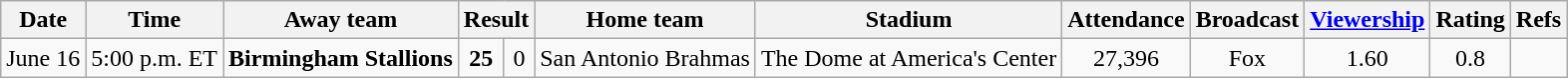<table class="wikitable" style="text-align:center;">
<tr>
<th>Date</th>
<th>Time<br></th>
<th>Away team</th>
<th colspan="2">Result<br></th>
<th>Home team</th>
<th>Stadium</th>
<th>Attendance</th>
<th>Broadcast</th>
<th><a href='#'>Viewership</a><br></th>
<th>Rating<br></th>
<th>Refs</th>
</tr>
<tr>
<td>June 16</td>
<td>5:00 p.m. ET</td>
<td><strong>Birmingham Stallions</strong></td>
<td><strong>25</strong></td>
<td>0</td>
<td>San Antonio Brahmas</td>
<td>The Dome at America's Center</td>
<td>27,396</td>
<td>Fox</td>
<td>1.60</td>
<td>0.8</td>
<td></td>
</tr>
</table>
